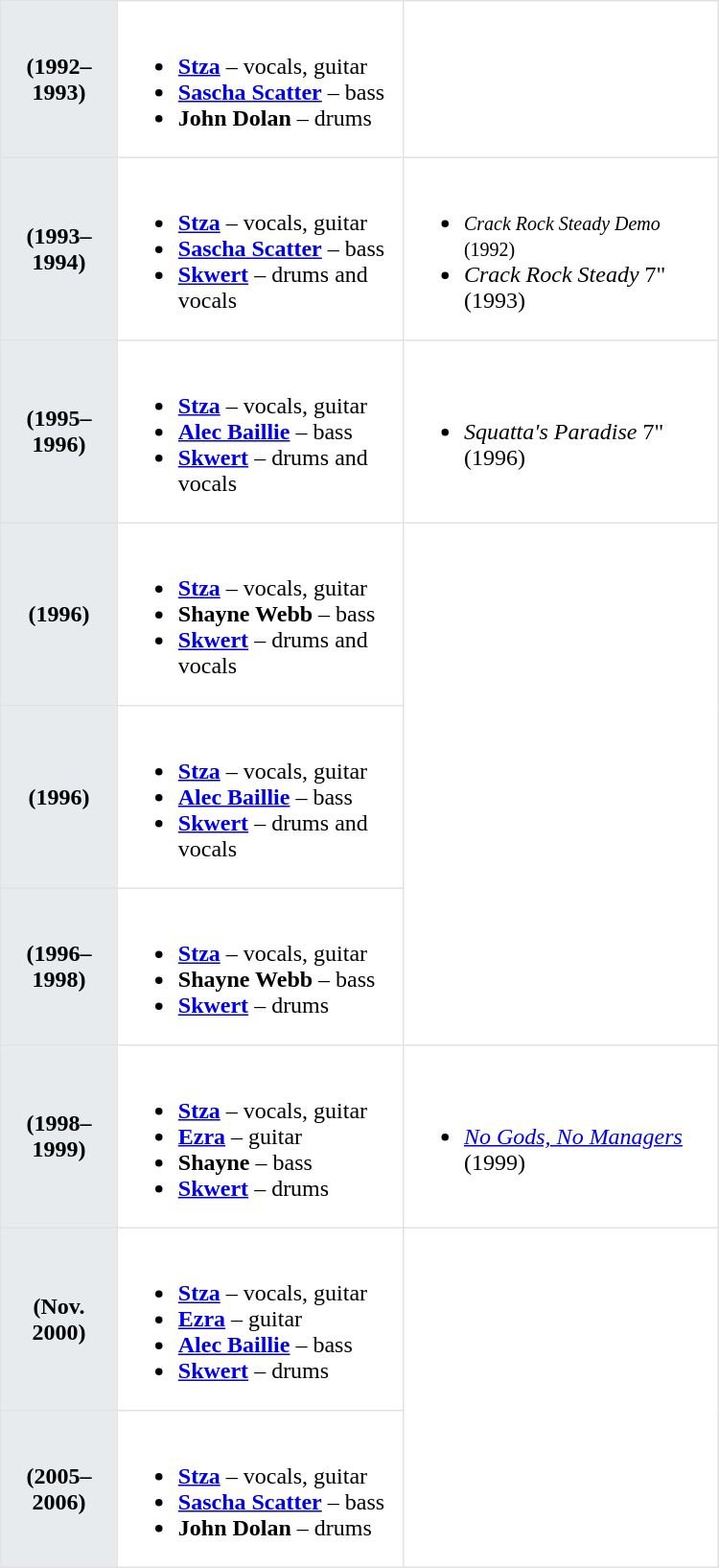<table class="toccolours"  border=1 cellpadding=2 cellspacing=0 style=" float: right; width: 500px; margin: 0 0 1em 1em; border-collapse: collapse; border: 1px solid #E2E2E2;">
<tr>
<th bgcolor="#E7EBEE">(1992–1993)</th>
<td><br><ul><li><strong><a href='#'>Stza</a></strong> – vocals, guitar</li><li><strong><a href='#'>Sascha Scatter</a></strong> – bass</li><li><strong>John Dolan</strong> – drums</li></ul></td>
</tr>
<tr>
<th bgcolor="#E7EBEE">(1993–1994)</th>
<td><br><ul><li><strong><a href='#'>Stza</a></strong> – vocals, guitar</li><li><strong><a href='#'>Sascha Scatter</a></strong> – bass</li><li><strong><a href='#'>Skwert</a></strong> – drums and vocals</li></ul></td>
<td><br><ul><li><small><em>Crack Rock Steady Demo</em> (1992)</small></li><li><em>Crack Rock Steady</em> 7" (1993)</li></ul></td>
</tr>
<tr>
<th bgcolor="#E7EBEE">(1995–1996)</th>
<td><br><ul><li><strong><a href='#'>Stza</a></strong> – vocals, guitar</li><li><strong><a href='#'>Alec Baillie</a></strong> – bass</li><li><strong><a href='#'>Skwert</a></strong> – drums and vocals</li></ul></td>
<td><br><ul><li><em>Squatta's Paradise</em> 7" (1996)</li></ul></td>
</tr>
<tr>
<th bgcolor="#E7EBEE">(1996)</th>
<td><br><ul><li><strong><a href='#'>Stza</a></strong> – vocals, guitar</li><li><strong>Shayne Webb</strong> – bass</li><li><strong><a href='#'>Skwert</a></strong> – drums and vocals</li></ul></td>
</tr>
<tr>
<th bgcolor="#E7EBEE">(1996)</th>
<td><br><ul><li><strong><a href='#'>Stza</a></strong> – vocals, guitar</li><li><strong><a href='#'>Alec Baillie</a></strong> – bass</li><li><strong><a href='#'>Skwert</a></strong> – drums and vocals</li></ul></td>
</tr>
<tr>
<th bgcolor="#E7EBEE">(1996–1998)</th>
<td><br><ul><li><strong><a href='#'>Stza</a></strong> – vocals, guitar</li><li><strong>Shayne Webb</strong> – bass</li><li><strong><a href='#'>Skwert</a></strong> – drums</li></ul></td>
</tr>
<tr>
<th bgcolor="#E7EBEE">(1998–1999)</th>
<td><br><ul><li><strong><a href='#'>Stza</a></strong> – vocals, guitar</li><li><strong><a href='#'>Ezra</a></strong> – guitar</li><li><strong>Shayne</strong> – bass</li><li><strong><a href='#'>Skwert</a></strong> – drums</li></ul></td>
<td><br><ul><li><em><a href='#'>No Gods, No Managers</a></em> (1999)</li></ul></td>
</tr>
<tr>
<th bgcolor="#E7EBEE">(Nov. 2000)</th>
<td><br><ul><li><strong><a href='#'>Stza</a></strong> – vocals, guitar</li><li><strong><a href='#'>Ezra</a></strong> – guitar</li><li><strong><a href='#'>Alec Baillie</a></strong> – bass</li><li><strong><a href='#'>Skwert</a></strong> – drums</li></ul></td>
</tr>
<tr>
<th bgcolor="#E7EBEE">(2005–2006)</th>
<td><br><ul><li><strong><a href='#'>Stza</a></strong> – vocals, guitar</li><li><strong><a href='#'>Sascha Scatter</a></strong> – bass</li><li><strong>John Dolan</strong> – drums</li></ul></td>
</tr>
</table>
